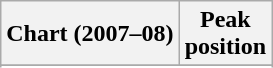<table class="wikitable sortable plainrowheaders" style="text-align:center">
<tr>
<th scope="col">Chart (2007–08)</th>
<th scope="col">Peak<br> position</th>
</tr>
<tr>
</tr>
<tr>
</tr>
<tr>
</tr>
</table>
